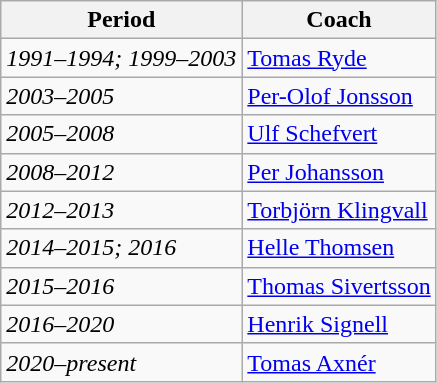<table class="wikitable">
<tr>
<th>Period</th>
<th>Coach</th>
</tr>
<tr>
<td><em>1991–1994; 1999–2003</em></td>
<td> <a href='#'>Tomas Ryde</a></td>
</tr>
<tr>
<td><em>2003–2005</em></td>
<td> <a href='#'>Per-Olof Jonsson</a></td>
</tr>
<tr>
<td><em>2005–2008</em></td>
<td> <a href='#'>Ulf Schefvert</a></td>
</tr>
<tr>
<td><em>2008–2012</em></td>
<td> <a href='#'>Per Johansson</a></td>
</tr>
<tr>
<td><em>2012–2013</em></td>
<td> <a href='#'>Torbjörn Klingvall</a></td>
</tr>
<tr>
<td><em>2014–2015; 2016</em></td>
<td> <a href='#'>Helle Thomsen</a></td>
</tr>
<tr>
<td><em>2015–2016</em></td>
<td> <a href='#'>Thomas Sivertsson</a></td>
</tr>
<tr>
<td><em>2016–2020</em></td>
<td> <a href='#'>Henrik Signell</a></td>
</tr>
<tr>
<td><em>2020–present</em></td>
<td> <a href='#'>Tomas Axnér</a></td>
</tr>
</table>
